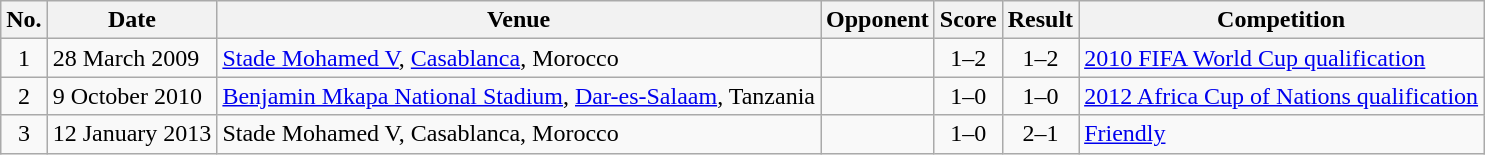<table class="wikitable sortable">
<tr>
<th scope="col">No.</th>
<th scope="col">Date</th>
<th scope="col">Venue</th>
<th scope="col">Opponent</th>
<th scope="col">Score</th>
<th scope="col">Result</th>
<th scope="col">Competition</th>
</tr>
<tr>
<td align="center">1</td>
<td>28 March 2009</td>
<td><a href='#'>Stade Mohamed V</a>, <a href='#'>Casablanca</a>, Morocco</td>
<td></td>
<td align="center">1–2</td>
<td align="center">1–2</td>
<td><a href='#'>2010 FIFA World Cup qualification</a></td>
</tr>
<tr>
<td align="center">2</td>
<td>9 October 2010</td>
<td><a href='#'>Benjamin Mkapa National Stadium</a>, <a href='#'>Dar-es-Salaam</a>, Tanzania</td>
<td></td>
<td align="center">1–0</td>
<td align="center">1–0</td>
<td><a href='#'>2012 Africa Cup of Nations qualification</a></td>
</tr>
<tr>
<td align="center">3</td>
<td>12 January 2013</td>
<td>Stade Mohamed V, Casablanca, Morocco</td>
<td></td>
<td align="center">1–0</td>
<td align="center">2–1</td>
<td><a href='#'>Friendly</a></td>
</tr>
</table>
